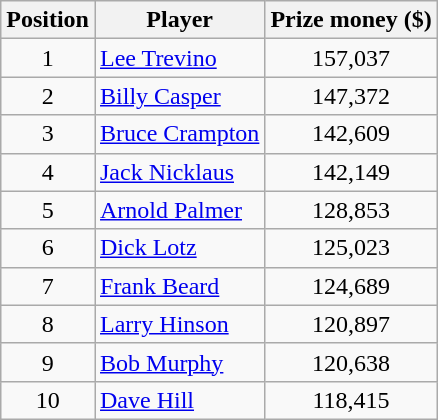<table class="wikitable">
<tr>
<th>Position</th>
<th>Player</th>
<th>Prize money ($)</th>
</tr>
<tr>
<td align=center>1</td>
<td> <a href='#'>Lee Trevino</a></td>
<td align=center>157,037</td>
</tr>
<tr>
<td align=center>2</td>
<td> <a href='#'>Billy Casper</a></td>
<td align=center>147,372</td>
</tr>
<tr>
<td align=center>3</td>
<td> <a href='#'>Bruce Crampton</a></td>
<td align=center>142,609</td>
</tr>
<tr>
<td align=center>4</td>
<td> <a href='#'>Jack Nicklaus</a></td>
<td align=center>142,149</td>
</tr>
<tr>
<td align=center>5</td>
<td> <a href='#'>Arnold Palmer</a></td>
<td align=center>128,853</td>
</tr>
<tr>
<td align=center>6</td>
<td> <a href='#'>Dick Lotz</a></td>
<td align=center>125,023</td>
</tr>
<tr>
<td align=center>7</td>
<td> <a href='#'>Frank Beard</a></td>
<td align=center>124,689</td>
</tr>
<tr>
<td align=center>8</td>
<td> <a href='#'>Larry Hinson</a></td>
<td align=center>120,897</td>
</tr>
<tr>
<td align=center>9</td>
<td> <a href='#'>Bob Murphy</a></td>
<td align=center>120,638</td>
</tr>
<tr>
<td align=center>10</td>
<td> <a href='#'>Dave Hill</a></td>
<td align=center>118,415</td>
</tr>
</table>
